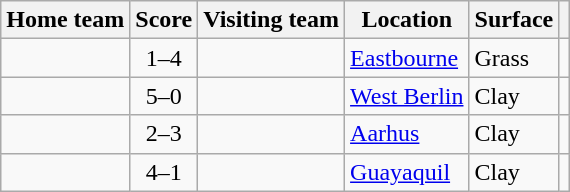<table class="wikitable" style="border:1px solid #aaa;">
<tr>
<th>Home team</th>
<th>Score</th>
<th>Visiting team</th>
<th>Location</th>
<th>Surface</th>
<th></th>
</tr>
<tr>
<td></td>
<td style="text-align:center;">1–4</td>
<td><strong></strong></td>
<td><a href='#'>Eastbourne</a></td>
<td>Grass</td>
<td></td>
</tr>
<tr>
<td><strong></strong></td>
<td style="text-align:center;">5–0</td>
<td></td>
<td><a href='#'>West Berlin</a></td>
<td>Clay</td>
<td></td>
</tr>
<tr>
<td></td>
<td style="text-align:center;">2–3</td>
<td><strong></strong></td>
<td><a href='#'>Aarhus</a></td>
<td>Clay</td>
<td></td>
</tr>
<tr>
<td><strong></strong></td>
<td style="text-align:center;">4–1</td>
<td></td>
<td><a href='#'>Guayaquil</a></td>
<td>Clay</td>
<td></td>
</tr>
</table>
